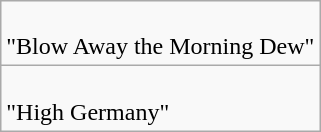<table class="wikitable">
<tr>
<td><br>"Blow Away the Morning Dew"</td>
</tr>
<tr>
<td><br>"High Germany"</td>
</tr>
</table>
